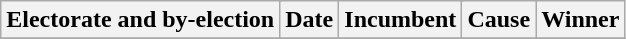<table class="wikitable">
<tr align=center>
<th colspan=2>Electorate and by-election</th>
<th>Date</th>
<th colspan=2>Incumbent</th>
<th>Cause</th>
<th colspan=2>Winner</th>
</tr>
<tr>
</tr>
</table>
